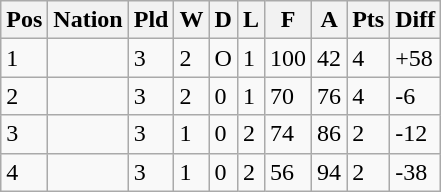<table class="wikitable">
<tr>
<th>Pos</th>
<th>Nation</th>
<th>Pld</th>
<th>W</th>
<th>D</th>
<th>L</th>
<th>F</th>
<th>A</th>
<th>Pts</th>
<th>Diff</th>
</tr>
<tr>
<td>1</td>
<td></td>
<td>3</td>
<td>2</td>
<td>O</td>
<td>1</td>
<td>100</td>
<td>42</td>
<td>4</td>
<td>+58</td>
</tr>
<tr>
<td>2</td>
<td></td>
<td>3</td>
<td>2</td>
<td>0</td>
<td>1</td>
<td>70</td>
<td>76</td>
<td>4</td>
<td>-6</td>
</tr>
<tr>
<td>3</td>
<td></td>
<td>3</td>
<td>1</td>
<td>0</td>
<td>2</td>
<td>74</td>
<td>86</td>
<td>2</td>
<td>-12</td>
</tr>
<tr>
<td>4</td>
<td></td>
<td>3</td>
<td>1</td>
<td>0</td>
<td>2</td>
<td>56</td>
<td>94</td>
<td>2</td>
<td>-38</td>
</tr>
</table>
